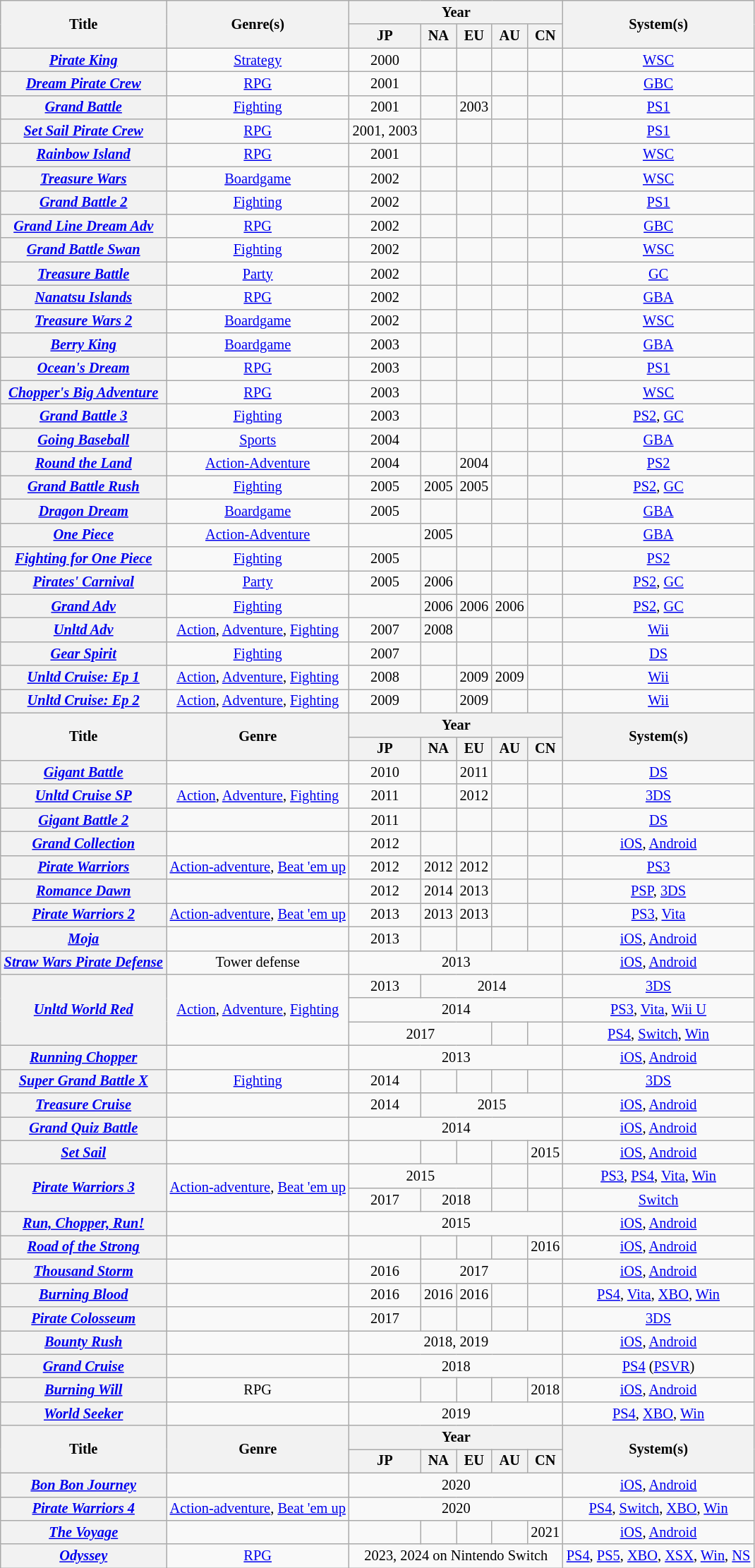<table class="wikitable sortable" style="font-size:85%;text-align:center;">
<tr>
<th rowspan=2>Title</th>
<th rowspan=2>Genre(s)</th>
<th colspan=5>Year</th>
<th rowspan=2>System(s)</th>
</tr>
<tr>
<th>JP</th>
<th>NA</th>
<th>EU</th>
<th>AU</th>
<th>CN</th>
</tr>
<tr>
<th><em><a href='#'>Pirate King</a></em></th>
<td><a href='#'>Strategy</a></td>
<td>2000</td>
<td></td>
<td></td>
<td></td>
<td></td>
<td><a href='#'>WSC</a></td>
</tr>
<tr>
<th><em><a href='#'>Dream Pirate Crew</a></em></th>
<td><a href='#'>RPG</a></td>
<td>2001</td>
<td></td>
<td></td>
<td></td>
<td></td>
<td><a href='#'>GBC</a></td>
</tr>
<tr>
<th><em><a href='#'>Grand Battle</a></em></th>
<td><a href='#'>Fighting</a></td>
<td>2001</td>
<td></td>
<td>2003</td>
<td></td>
<td></td>
<td><a href='#'>PS1</a></td>
</tr>
<tr>
<th><em><a href='#'>Set Sail Pirate Crew</a></em></th>
<td><a href='#'>RPG</a></td>
<td>2001, 2003</td>
<td></td>
<td></td>
<td></td>
<td></td>
<td><a href='#'>PS1</a></td>
</tr>
<tr>
<th><em><a href='#'>Rainbow Island</a></em></th>
<td><a href='#'>RPG</a></td>
<td>2001</td>
<td></td>
<td></td>
<td></td>
<td></td>
<td><a href='#'>WSC</a></td>
</tr>
<tr>
<th><em><a href='#'>Treasure Wars</a></em></th>
<td><a href='#'>Boardgame</a></td>
<td>2002</td>
<td></td>
<td></td>
<td></td>
<td></td>
<td><a href='#'>WSC</a></td>
</tr>
<tr>
<th><em><a href='#'>Grand Battle 2</a></em></th>
<td><a href='#'>Fighting</a></td>
<td>2002</td>
<td></td>
<td></td>
<td></td>
<td></td>
<td><a href='#'>PS1</a></td>
</tr>
<tr>
<th><em><a href='#'>Grand Line Dream Adv</a></em></th>
<td><a href='#'>RPG</a></td>
<td>2002</td>
<td></td>
<td></td>
<td></td>
<td></td>
<td><a href='#'>GBC</a></td>
</tr>
<tr>
<th><em><a href='#'>Grand Battle Swan</a></em></th>
<td><a href='#'>Fighting</a></td>
<td>2002</td>
<td></td>
<td></td>
<td></td>
<td></td>
<td><a href='#'>WSC</a></td>
</tr>
<tr>
<th><em><a href='#'>Treasure Battle</a></em></th>
<td><a href='#'>Party</a></td>
<td>2002</td>
<td></td>
<td></td>
<td></td>
<td></td>
<td><a href='#'>GC</a></td>
</tr>
<tr>
<th><em><a href='#'>Nanatsu Islands</a></em></th>
<td><a href='#'>RPG</a></td>
<td>2002</td>
<td></td>
<td></td>
<td></td>
<td></td>
<td><a href='#'>GBA</a></td>
</tr>
<tr>
<th><em><a href='#'>Treasure Wars 2</a></em></th>
<td><a href='#'>Boardgame</a></td>
<td>2002</td>
<td></td>
<td></td>
<td></td>
<td></td>
<td><a href='#'>WSC</a></td>
</tr>
<tr>
<th><em><a href='#'>Berry King</a></em></th>
<td><a href='#'>Boardgame</a></td>
<td>2003</td>
<td></td>
<td></td>
<td></td>
<td></td>
<td><a href='#'>GBA</a></td>
</tr>
<tr>
<th><em><a href='#'>Ocean's Dream</a></em></th>
<td><a href='#'>RPG</a></td>
<td>2003</td>
<td></td>
<td></td>
<td></td>
<td></td>
<td><a href='#'>PS1</a></td>
</tr>
<tr>
<th><em><a href='#'>Chopper's Big Adventure</a></em></th>
<td><a href='#'>RPG</a></td>
<td>2003</td>
<td></td>
<td></td>
<td></td>
<td></td>
<td><a href='#'>WSC</a></td>
</tr>
<tr>
<th><em><a href='#'>Grand Battle 3</a></em></th>
<td><a href='#'>Fighting</a></td>
<td>2003</td>
<td></td>
<td></td>
<td></td>
<td></td>
<td><a href='#'>PS2</a>, <a href='#'>GC</a></td>
</tr>
<tr>
<th><em><a href='#'>Going Baseball</a></em></th>
<td><a href='#'>Sports</a></td>
<td>2004</td>
<td></td>
<td></td>
<td></td>
<td></td>
<td><a href='#'>GBA</a></td>
</tr>
<tr>
<th><em><a href='#'>Round the Land</a></em></th>
<td><a href='#'>Action-Adventure</a></td>
<td>2004</td>
<td></td>
<td>2004</td>
<td></td>
<td></td>
<td><a href='#'>PS2</a></td>
</tr>
<tr>
<th><em><a href='#'>Grand Battle Rush</a></em></th>
<td><a href='#'>Fighting</a></td>
<td>2005</td>
<td>2005</td>
<td>2005</td>
<td></td>
<td></td>
<td><a href='#'>PS2</a>, <a href='#'>GC</a></td>
</tr>
<tr>
<th><em><a href='#'>Dragon Dream</a></em></th>
<td><a href='#'>Boardgame</a></td>
<td>2005</td>
<td></td>
<td></td>
<td></td>
<td></td>
<td><a href='#'>GBA</a></td>
</tr>
<tr>
<th><em><a href='#'>One Piece</a></em></th>
<td><a href='#'>Action-Adventure</a></td>
<td></td>
<td>2005</td>
<td></td>
<td></td>
<td></td>
<td><a href='#'>GBA</a></td>
</tr>
<tr>
<th><em><a href='#'>Fighting for One Piece</a></em></th>
<td><a href='#'>Fighting</a></td>
<td>2005</td>
<td></td>
<td></td>
<td></td>
<td></td>
<td><a href='#'>PS2</a></td>
</tr>
<tr>
<th><em><a href='#'>Pirates' Carnival</a></em></th>
<td><a href='#'>Party</a></td>
<td>2005</td>
<td>2006</td>
<td></td>
<td></td>
<td></td>
<td><a href='#'>PS2</a>, <a href='#'>GC</a></td>
</tr>
<tr>
<th><em><a href='#'>Grand Adv</a></em></th>
<td><a href='#'>Fighting</a></td>
<td></td>
<td>2006</td>
<td>2006</td>
<td>2006</td>
<td></td>
<td><a href='#'>PS2</a>, <a href='#'>GC</a></td>
</tr>
<tr>
<th><em><a href='#'>Unltd Adv</a></em></th>
<td><a href='#'>Action</a>, <a href='#'>Adventure</a>, <a href='#'>Fighting</a></td>
<td>2007</td>
<td>2008</td>
<td></td>
<td></td>
<td></td>
<td><a href='#'>Wii</a></td>
</tr>
<tr>
<th><em><a href='#'>Gear Spirit</a></em></th>
<td><a href='#'>Fighting</a></td>
<td>2007</td>
<td></td>
<td></td>
<td></td>
<td></td>
<td><a href='#'>DS</a></td>
</tr>
<tr>
<th><em><a href='#'>Unltd Cruise: Ep 1</a></em></th>
<td><a href='#'>Action</a>, <a href='#'>Adventure</a>, <a href='#'>Fighting</a></td>
<td>2008</td>
<td></td>
<td>2009</td>
<td>2009</td>
<td></td>
<td><a href='#'>Wii</a></td>
</tr>
<tr>
<th><em><a href='#'>Unltd Cruise: Ep 2</a></em></th>
<td><a href='#'>Action</a>, <a href='#'>Adventure</a>, <a href='#'>Fighting</a></td>
<td>2009</td>
<td></td>
<td>2009</td>
<td></td>
<td></td>
<td><a href='#'>Wii</a></td>
</tr>
<tr>
<th data-sort-value="zzz10" rowspan=2>Title</th>
<th data-sort-value="zzz10" rowspan=2>Genre</th>
<th data-sort-value="99910" colspan=5>Year</th>
<th data-sort-value="zzz10" rowspan=2>System(s)</th>
</tr>
<tr>
<th data-sort-value="99910">JP</th>
<th data-sort-value="99910">NA</th>
<th data-sort-value="99910">EU</th>
<th data-sort-value="99910">AU</th>
<th data-sort-value="99910">CN</th>
</tr>
<tr>
<th><em><a href='#'>Gigant Battle</a></em></th>
<td></td>
<td>2010</td>
<td></td>
<td>2011</td>
<td></td>
<td></td>
<td><a href='#'>DS</a></td>
</tr>
<tr>
<th><em><a href='#'>Unltd Cruise SP</a></em></th>
<td><a href='#'>Action</a>, <a href='#'>Adventure</a>, <a href='#'>Fighting</a></td>
<td>2011</td>
<td></td>
<td>2012 </td>
<td></td>
<td></td>
<td><a href='#'>3DS</a></td>
</tr>
<tr>
<th><em><a href='#'>Gigant Battle 2</a></em></th>
<td></td>
<td>2011</td>
<td></td>
<td></td>
<td></td>
<td></td>
<td><a href='#'>DS</a></td>
</tr>
<tr>
<th><em><a href='#'>Grand Collection</a></em></th>
<td></td>
<td>2012</td>
<td></td>
<td></td>
<td></td>
<td></td>
<td><a href='#'>iOS</a>, <a href='#'>Android</a></td>
</tr>
<tr>
<th><em><a href='#'>Pirate Warriors</a></em></th>
<td><a href='#'>Action-adventure</a>, <a href='#'>Beat 'em up</a></td>
<td>2012</td>
<td>2012</td>
<td>2012</td>
<td></td>
<td></td>
<td><a href='#'>PS3</a></td>
</tr>
<tr>
<th><em><a href='#'>Romance Dawn</a></em></th>
<td></td>
<td>2012</td>
<td>2014</td>
<td>2013</td>
<td></td>
<td></td>
<td><a href='#'>PSP</a>, <a href='#'>3DS</a></td>
</tr>
<tr>
<th><em><a href='#'>Pirate Warriors 2</a></em></th>
<td><a href='#'>Action-adventure</a>, <a href='#'>Beat 'em up</a></td>
<td>2013</td>
<td>2013</td>
<td>2013</td>
<td></td>
<td></td>
<td><a href='#'>PS3</a>, <a href='#'>Vita</a></td>
</tr>
<tr>
<th><em><a href='#'>Moja</a></em></th>
<td></td>
<td>2013</td>
<td></td>
<td></td>
<td></td>
<td></td>
<td><a href='#'>iOS</a>, <a href='#'>Android</a></td>
</tr>
<tr>
<th><em><a href='#'>Straw Wars Pirate Defense</a></em></th>
<td>Tower defense</td>
<td colspan=5>2013</td>
<td><a href='#'>iOS</a>, <a href='#'>Android</a></td>
</tr>
<tr>
<th rowspan=3><em><a href='#'>Unltd World Red</a></em></th>
<td rowspan=3><a href='#'>Action</a>, <a href='#'>Adventure</a>, <a href='#'>Fighting</a></td>
<td>2013</td>
<td colspan=4>2014</td>
<td><a href='#'>3DS</a></td>
</tr>
<tr>
<td colspan=5>2014</td>
<td><a href='#'>PS3</a>, <a href='#'>Vita</a>, <a href='#'>Wii U</a></td>
</tr>
<tr>
<td colspan=3>2017</td>
<td></td>
<td></td>
<td><a href='#'>PS4</a>, <a href='#'>Switch</a>, <a href='#'>Win</a></td>
</tr>
<tr>
<th><em><a href='#'>Running Chopper</a></em></th>
<td></td>
<td colspan=5>2013</td>
<td><a href='#'>iOS</a>, <a href='#'>Android</a></td>
</tr>
<tr>
<th><em><a href='#'>Super Grand Battle X</a></em></th>
<td><a href='#'>Fighting</a></td>
<td>2014</td>
<td></td>
<td></td>
<td></td>
<td></td>
<td><a href='#'>3DS</a></td>
</tr>
<tr>
<th><em><a href='#'>Treasure Cruise</a></em></th>
<td></td>
<td>2014</td>
<td colspan=4>2015</td>
<td><a href='#'>iOS</a>, <a href='#'>Android</a></td>
</tr>
<tr>
<th><em><a href='#'>Grand Quiz Battle</a></em></th>
<td></td>
<td colspan=5>2014</td>
<td><a href='#'>iOS</a>, <a href='#'>Android</a></td>
</tr>
<tr>
<th><em><a href='#'>Set Sail</a></em></th>
<td></td>
<td></td>
<td></td>
<td></td>
<td></td>
<td>2015</td>
<td><a href='#'>iOS</a>, <a href='#'>Android</a></td>
</tr>
<tr>
<th rowspan=2><em><a href='#'>Pirate Warriors 3</a></em></th>
<td rowspan=2><a href='#'>Action-adventure</a>, <a href='#'>Beat 'em up</a></td>
<td colspan=3>2015</td>
<td></td>
<td></td>
<td><a href='#'>PS3</a>, <a href='#'>PS4</a>, <a href='#'>Vita</a>, <a href='#'>Win</a></td>
</tr>
<tr>
<td>2017</td>
<td colspan=2>2018</td>
<td></td>
<td></td>
<td><a href='#'>Switch</a></td>
</tr>
<tr>
<th><em><a href='#'>Run, Chopper, Run!</a></em></th>
<td></td>
<td colspan=5>2015</td>
<td><a href='#'>iOS</a>, <a href='#'>Android</a></td>
</tr>
<tr>
<th><em><a href='#'>Road of the Strong</a></em></th>
<td></td>
<td></td>
<td></td>
<td></td>
<td></td>
<td>2016</td>
<td><a href='#'>iOS</a>, <a href='#'>Android</a></td>
</tr>
<tr>
<th><em><a href='#'>Thousand Storm</a></em></th>
<td></td>
<td>2016</td>
<td colspan=3>2017</td>
<td></td>
<td><a href='#'>iOS</a>, <a href='#'>Android</a></td>
</tr>
<tr>
<th><em><a href='#'>Burning Blood</a></em></th>
<td></td>
<td>2016</td>
<td>2016</td>
<td>2016</td>
<td></td>
<td></td>
<td><a href='#'>PS4</a>, <a href='#'>Vita</a>, <a href='#'>XBO</a>, <a href='#'>Win</a></td>
</tr>
<tr>
<th><em><a href='#'>Pirate Colosseum</a></em></th>
<td></td>
<td>2017</td>
<td></td>
<td></td>
<td></td>
<td></td>
<td><a href='#'>3DS</a></td>
</tr>
<tr>
<th><em><a href='#'>Bounty Rush</a></em></th>
<td></td>
<td colspan=5>2018, 2019</td>
<td><a href='#'>iOS</a>, <a href='#'>Android</a></td>
</tr>
<tr>
<th><em><a href='#'>Grand Cruise</a></em></th>
<td></td>
<td colspan=5>2018</td>
<td><a href='#'>PS4</a> (<a href='#'>PSVR</a>)</td>
</tr>
<tr>
<th><em><a href='#'>Burning Will</a></em></th>
<td>RPG</td>
<td></td>
<td></td>
<td></td>
<td></td>
<td>2018</td>
<td><a href='#'>iOS</a>, <a href='#'>Android</a></td>
</tr>
<tr>
<th><em><a href='#'>World Seeker</a></em></th>
<td></td>
<td colspan=5>2019</td>
<td><a href='#'>PS4</a>, <a href='#'>XBO</a>, <a href='#'>Win</a></td>
</tr>
<tr>
<th data-sort-value="zzz20" rowspan=2>Title</th>
<th data-sort-value="zzz20" rowspan=2>Genre</th>
<th data-sort-value="99920" colspan=5>Year</th>
<th data-sort-value="zzz20" rowspan=2>System(s)</th>
</tr>
<tr>
<th data-sort-value="99920">JP</th>
<th data-sort-value="99920">NA</th>
<th data-sort-value="99920">EU</th>
<th data-sort-value="99920">AU</th>
<th data-sort-value="99920">CN</th>
</tr>
<tr>
<th><em><a href='#'>Bon Bon Journey</a></em></th>
<td></td>
<td colspan=5>2020</td>
<td><a href='#'>iOS</a>, <a href='#'>Android</a></td>
</tr>
<tr>
<th><em><a href='#'>Pirate Warriors 4</a></em></th>
<td><a href='#'>Action-adventure</a>, <a href='#'>Beat 'em up</a></td>
<td colspan=5>2020</td>
<td><a href='#'>PS4</a>, <a href='#'>Switch</a>, <a href='#'>XBO</a>, <a href='#'>Win</a></td>
</tr>
<tr>
<th><em><a href='#'>The Voyage</a></em></th>
<td></td>
<td></td>
<td></td>
<td></td>
<td></td>
<td>2021</td>
<td><a href='#'>iOS</a>, <a href='#'>Android</a></td>
</tr>
<tr>
<th><em><a href='#'>Odyssey</a></em></th>
<td><a href='#'>RPG</a></td>
<td colspan=5>2023, 2024 on Nintendo Switch</td>
<td><a href='#'>PS4</a>, <a href='#'>PS5</a>, <a href='#'>XBO</a>, <a href='#'>XSX</a>, <a href='#'>Win</a>, <a href='#'>NS</a></td>
</tr>
</table>
